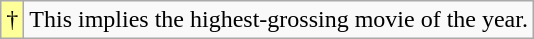<table class="wikitable">
<tr>
<td style="background-color:#FFFF99">†</td>
<td>This implies the highest-grossing movie of the year.</td>
</tr>
</table>
